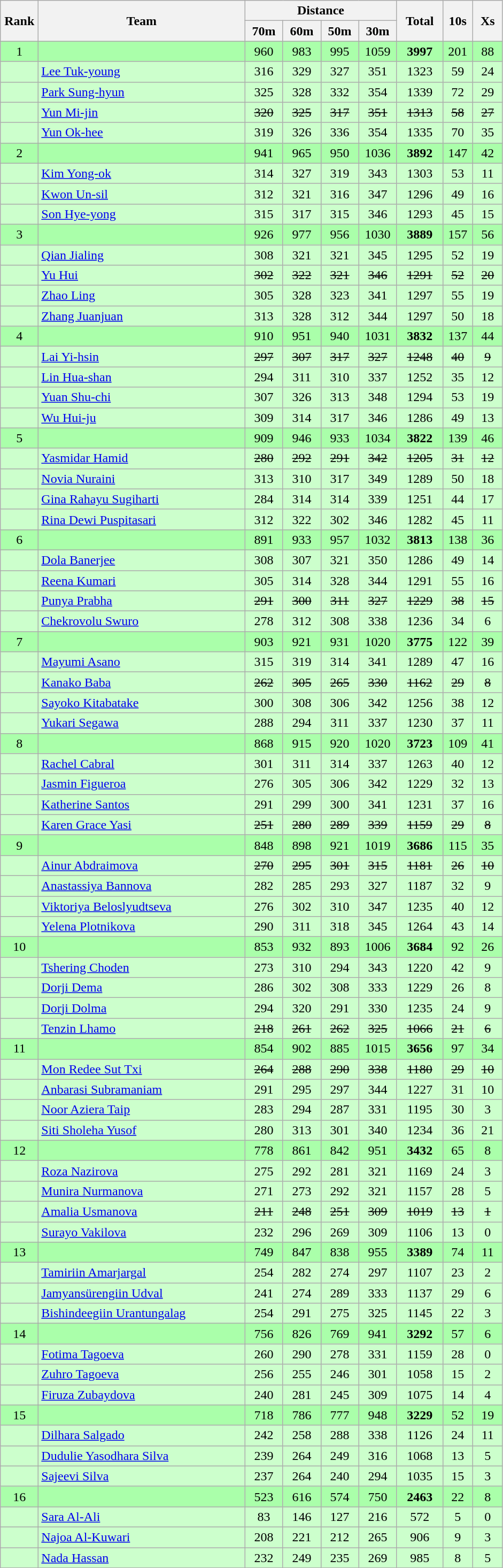<table class="wikitable" style="text-align:center">
<tr>
<th rowspan=2 width=40>Rank</th>
<th rowspan=2 width=250>Team</th>
<th colspan=4>Distance</th>
<th rowspan=2 width=50>Total</th>
<th rowspan=2 width=30>10s</th>
<th rowspan=2 width=30>Xs</th>
</tr>
<tr>
<th width=40>70m</th>
<th width=40>60m</th>
<th width=40>50m</th>
<th width=40>30m</th>
</tr>
<tr bgcolor="aaffaa">
<td>1</td>
<td align=left></td>
<td>960</td>
<td>983</td>
<td>995</td>
<td>1059</td>
<td><strong>3997</strong></td>
<td>201</td>
<td>88</td>
</tr>
<tr bgcolor="ccffcc">
<td></td>
<td align=left><a href='#'>Lee Tuk-young</a></td>
<td>316</td>
<td>329</td>
<td>327</td>
<td>351</td>
<td>1323</td>
<td>59</td>
<td>24</td>
</tr>
<tr bgcolor="ccffcc">
<td></td>
<td align=left><a href='#'>Park Sung-hyun</a></td>
<td>325</td>
<td>328</td>
<td>332</td>
<td>354</td>
<td>1339</td>
<td>72</td>
<td>29</td>
</tr>
<tr bgcolor="ccffcc">
<td></td>
<td align=left><a href='#'>Yun Mi-jin</a></td>
<td><s>320</s></td>
<td><s>325</s></td>
<td><s>317</s></td>
<td><s>351</s></td>
<td><s>1313</s></td>
<td><s>58</s></td>
<td><s>27  </s></td>
</tr>
<tr bgcolor="ccffcc">
<td></td>
<td align=left><a href='#'>Yun Ok-hee</a></td>
<td>319</td>
<td>326</td>
<td>336</td>
<td>354</td>
<td>1335</td>
<td>70</td>
<td>35</td>
</tr>
<tr bgcolor="aaffaa">
<td>2</td>
<td align=left></td>
<td>941</td>
<td>965</td>
<td>950</td>
<td>1036</td>
<td><strong>3892</strong></td>
<td>147</td>
<td>42</td>
</tr>
<tr bgcolor="ccffcc">
<td></td>
<td align=left><a href='#'>Kim Yong-ok</a></td>
<td>314</td>
<td>327</td>
<td>319</td>
<td>343</td>
<td>1303</td>
<td>53</td>
<td>11</td>
</tr>
<tr bgcolor="ccffcc">
<td></td>
<td align=left><a href='#'>Kwon Un-sil</a></td>
<td>312</td>
<td>321</td>
<td>316</td>
<td>347</td>
<td>1296</td>
<td>49</td>
<td>16</td>
</tr>
<tr bgcolor="ccffcc">
<td></td>
<td align=left><a href='#'>Son Hye-yong</a></td>
<td>315</td>
<td>317</td>
<td>315</td>
<td>346</td>
<td>1293</td>
<td>45</td>
<td>15</td>
</tr>
<tr bgcolor="aaffaa">
<td>3</td>
<td align=left></td>
<td>926</td>
<td>977</td>
<td>956</td>
<td>1030</td>
<td><strong>3889</strong></td>
<td>157</td>
<td>56</td>
</tr>
<tr bgcolor="ccffcc">
<td></td>
<td align=left><a href='#'>Qian Jialing</a></td>
<td>308</td>
<td>321</td>
<td>321</td>
<td>345</td>
<td>1295</td>
<td>52</td>
<td>19</td>
</tr>
<tr bgcolor="ccffcc">
<td></td>
<td align=left><a href='#'>Yu Hui</a></td>
<td><s>302</s></td>
<td><s>322</s></td>
<td><s>321</s></td>
<td><s>346</s></td>
<td><s>1291</s></td>
<td><s>52</s></td>
<td><s>20</s></td>
</tr>
<tr bgcolor="ccffcc">
<td></td>
<td align=left><a href='#'>Zhao Ling</a></td>
<td>305</td>
<td>328</td>
<td>323</td>
<td>341</td>
<td>1297</td>
<td>55</td>
<td>19</td>
</tr>
<tr bgcolor="ccffcc">
<td></td>
<td align=left><a href='#'>Zhang Juanjuan</a></td>
<td>313</td>
<td>328</td>
<td>312</td>
<td>344</td>
<td>1297</td>
<td>50</td>
<td>18</td>
</tr>
<tr bgcolor="aaffaa">
<td>4</td>
<td align=left></td>
<td>910</td>
<td>951</td>
<td>940</td>
<td>1031</td>
<td><strong>3832</strong></td>
<td>137</td>
<td>44</td>
</tr>
<tr bgcolor="ccffcc">
<td></td>
<td align=left><a href='#'>Lai Yi-hsin</a></td>
<td><s>297</s></td>
<td><s>307</s></td>
<td><s>317</s></td>
<td><s>327</s></td>
<td><s>1248</s></td>
<td><s>40</s></td>
<td><s>9</s></td>
</tr>
<tr bgcolor="ccffcc">
<td></td>
<td align=left><a href='#'>Lin Hua-shan</a></td>
<td>294</td>
<td>311</td>
<td>310</td>
<td>337</td>
<td>1252</td>
<td>35</td>
<td>12</td>
</tr>
<tr bgcolor="ccffcc">
<td></td>
<td align=left><a href='#'>Yuan Shu-chi</a></td>
<td>307</td>
<td>326</td>
<td>313</td>
<td>348</td>
<td>1294</td>
<td>53</td>
<td>19</td>
</tr>
<tr bgcolor="ccffcc">
<td></td>
<td align=left><a href='#'>Wu Hui-ju</a></td>
<td>309</td>
<td>314</td>
<td>317</td>
<td>346</td>
<td>1286</td>
<td>49</td>
<td>13</td>
</tr>
<tr bgcolor="aaffaa">
<td>5</td>
<td align=left></td>
<td>909</td>
<td>946</td>
<td>933</td>
<td>1034</td>
<td><strong>3822</strong></td>
<td>139</td>
<td>46</td>
</tr>
<tr bgcolor="ccffcc">
<td></td>
<td align=left><a href='#'>Yasmidar Hamid</a></td>
<td><s>280</s></td>
<td><s>292</s></td>
<td><s>291</s></td>
<td><s>342</s></td>
<td><s>1205</s></td>
<td><s>31</s></td>
<td><s>12</s></td>
</tr>
<tr bgcolor="ccffcc">
<td></td>
<td align=left><a href='#'>Novia Nuraini</a></td>
<td>313</td>
<td>310</td>
<td>317</td>
<td>349</td>
<td>1289</td>
<td>50</td>
<td>18</td>
</tr>
<tr bgcolor="ccffcc">
<td></td>
<td align=left><a href='#'>Gina Rahayu Sugiharti</a></td>
<td>284</td>
<td>314</td>
<td>314</td>
<td>339</td>
<td>1251</td>
<td>44</td>
<td>17</td>
</tr>
<tr bgcolor="ccffcc">
<td></td>
<td align=left><a href='#'>Rina Dewi Puspitasari</a></td>
<td>312</td>
<td>322</td>
<td>302</td>
<td>346</td>
<td>1282</td>
<td>45</td>
<td>11</td>
</tr>
<tr bgcolor="aaffaa">
<td>6</td>
<td align=left></td>
<td>891</td>
<td>933</td>
<td>957</td>
<td>1032</td>
<td><strong>3813</strong></td>
<td>138</td>
<td>36</td>
</tr>
<tr bgcolor="ccffcc">
<td></td>
<td align=left><a href='#'>Dola Banerjee</a></td>
<td>308</td>
<td>307</td>
<td>321</td>
<td>350</td>
<td>1286</td>
<td>49</td>
<td>14</td>
</tr>
<tr bgcolor="ccffcc">
<td></td>
<td align=left><a href='#'>Reena Kumari</a></td>
<td>305</td>
<td>314</td>
<td>328</td>
<td>344</td>
<td>1291</td>
<td>55</td>
<td>16</td>
</tr>
<tr bgcolor="ccffcc">
<td></td>
<td align=left><a href='#'>Punya Prabha</a></td>
<td><s>291</s></td>
<td><s>300</s></td>
<td><s>311</s></td>
<td><s>327</s></td>
<td><s>1229</s></td>
<td><s>38</s></td>
<td><s>15</s></td>
</tr>
<tr bgcolor="ccffcc">
<td></td>
<td align=left><a href='#'>Chekrovolu Swuro</a></td>
<td>278</td>
<td>312</td>
<td>308</td>
<td>338</td>
<td>1236</td>
<td>34</td>
<td>6</td>
</tr>
<tr bgcolor="aaffaa">
<td>7</td>
<td align=left></td>
<td>903</td>
<td>921</td>
<td>931</td>
<td>1020</td>
<td><strong>3775</strong></td>
<td>122</td>
<td>39</td>
</tr>
<tr bgcolor="ccffcc">
<td></td>
<td align=left><a href='#'>Mayumi Asano</a></td>
<td>315</td>
<td>319</td>
<td>314</td>
<td>341</td>
<td>1289</td>
<td>47</td>
<td>16</td>
</tr>
<tr bgcolor="ccffcc">
<td></td>
<td align=left><a href='#'>Kanako Baba</a></td>
<td><s>262</s></td>
<td><s>305</s></td>
<td><s>265</s></td>
<td><s>330</s></td>
<td><s>1162</s></td>
<td><s>29</s></td>
<td><s>8</s></td>
</tr>
<tr bgcolor="ccffcc">
<td></td>
<td align=left><a href='#'>Sayoko Kitabatake</a></td>
<td>300</td>
<td>308</td>
<td>306</td>
<td>342</td>
<td>1256</td>
<td>38</td>
<td>12</td>
</tr>
<tr bgcolor="ccffcc">
<td></td>
<td align=left><a href='#'>Yukari Segawa</a></td>
<td>288</td>
<td>294</td>
<td>311</td>
<td>337</td>
<td>1230</td>
<td>37</td>
<td>11</td>
</tr>
<tr bgcolor="aaffaa">
<td>8</td>
<td align=left></td>
<td>868</td>
<td>915</td>
<td>920</td>
<td>1020</td>
<td><strong>3723</strong></td>
<td>109</td>
<td>41</td>
</tr>
<tr bgcolor="ccffcc">
<td></td>
<td align=left><a href='#'>Rachel Cabral</a></td>
<td>301</td>
<td>311</td>
<td>314</td>
<td>337</td>
<td>1263</td>
<td>40</td>
<td>12</td>
</tr>
<tr bgcolor="ccffcc">
<td></td>
<td align=left><a href='#'>Jasmin Figueroa</a></td>
<td>276</td>
<td>305</td>
<td>306</td>
<td>342</td>
<td>1229</td>
<td>32</td>
<td>13</td>
</tr>
<tr bgcolor="ccffcc">
<td></td>
<td align=left><a href='#'>Katherine Santos</a></td>
<td>291</td>
<td>299</td>
<td>300</td>
<td>341</td>
<td>1231</td>
<td>37</td>
<td>16</td>
</tr>
<tr bgcolor="ccffcc">
<td></td>
<td align=left><a href='#'>Karen Grace Yasi</a></td>
<td><s>251</s></td>
<td><s>280</s></td>
<td><s>289</s></td>
<td><s>339</s></td>
<td><s>1159</s></td>
<td><s>29</s></td>
<td><s>8</s></td>
</tr>
<tr bgcolor="aaffaa">
<td>9</td>
<td align=left></td>
<td>848</td>
<td>898</td>
<td>921</td>
<td>1019</td>
<td><strong>3686</strong></td>
<td>115</td>
<td>35</td>
</tr>
<tr bgcolor="ccffcc">
<td></td>
<td align=left><a href='#'>Ainur Abdraimova</a></td>
<td><s>270</s></td>
<td><s>295</s></td>
<td><s>301</s></td>
<td><s>315</s></td>
<td><s>1181</s></td>
<td><s>26</s></td>
<td><s>10</s></td>
</tr>
<tr bgcolor="ccffcc">
<td></td>
<td align=left><a href='#'>Anastassiya Bannova</a></td>
<td>282</td>
<td>285</td>
<td>293</td>
<td>327</td>
<td>1187</td>
<td>32</td>
<td>9</td>
</tr>
<tr bgcolor="ccffcc">
<td></td>
<td align=left><a href='#'>Viktoriya Beloslyudtseva</a></td>
<td>276</td>
<td>302</td>
<td>310</td>
<td>347</td>
<td>1235</td>
<td>40</td>
<td>12</td>
</tr>
<tr bgcolor="ccffcc">
<td></td>
<td align=left><a href='#'>Yelena Plotnikova</a></td>
<td>290</td>
<td>311</td>
<td>318</td>
<td>345</td>
<td>1264</td>
<td>43</td>
<td>14</td>
</tr>
<tr bgcolor="aaffaa">
<td>10</td>
<td align=left></td>
<td>853</td>
<td>932</td>
<td>893</td>
<td>1006</td>
<td><strong>3684</strong></td>
<td>92</td>
<td>26</td>
</tr>
<tr bgcolor="ccffcc">
<td></td>
<td align=left><a href='#'>Tshering Choden</a></td>
<td>273</td>
<td>310</td>
<td>294</td>
<td>343</td>
<td>1220</td>
<td>42</td>
<td>9</td>
</tr>
<tr bgcolor="ccffcc">
<td></td>
<td align=left><a href='#'>Dorji Dema</a></td>
<td>286</td>
<td>302</td>
<td>308</td>
<td>333</td>
<td>1229</td>
<td>26</td>
<td>8</td>
</tr>
<tr bgcolor="ccffcc">
<td></td>
<td align=left><a href='#'>Dorji Dolma</a></td>
<td>294</td>
<td>320</td>
<td>291</td>
<td>330</td>
<td>1235</td>
<td>24</td>
<td>9</td>
</tr>
<tr bgcolor="ccffcc">
<td></td>
<td align=left><a href='#'>Tenzin Lhamo</a></td>
<td><s>218</s></td>
<td><s>261</s></td>
<td><s>262</s></td>
<td><s>325</s></td>
<td><s>1066</s></td>
<td><s>21</s></td>
<td><s>6</s></td>
</tr>
<tr bgcolor="aaffaa">
<td>11</td>
<td align=left></td>
<td>854</td>
<td>902</td>
<td>885</td>
<td>1015</td>
<td><strong>3656</strong></td>
<td>97</td>
<td>34</td>
</tr>
<tr bgcolor="ccffcc">
<td></td>
<td align=left><a href='#'>Mon Redee Sut Txi</a></td>
<td><s>264</s></td>
<td><s>288</s></td>
<td><s>290</s></td>
<td><s>338</s></td>
<td><s>1180</s></td>
<td><s>29</s></td>
<td><s>10</s></td>
</tr>
<tr bgcolor="ccffcc">
<td></td>
<td align=left><a href='#'>Anbarasi Subramaniam</a></td>
<td>291</td>
<td>295</td>
<td>297</td>
<td>344</td>
<td>1227</td>
<td>31</td>
<td>10</td>
</tr>
<tr bgcolor="ccffcc">
<td></td>
<td align=left><a href='#'>Noor Aziera Taip</a></td>
<td>283</td>
<td>294</td>
<td>287</td>
<td>331</td>
<td>1195</td>
<td>30</td>
<td>3</td>
</tr>
<tr bgcolor="ccffcc">
<td></td>
<td align=left><a href='#'>Siti Sholeha Yusof</a></td>
<td>280</td>
<td>313</td>
<td>301</td>
<td>340</td>
<td>1234</td>
<td>36</td>
<td>21</td>
</tr>
<tr bgcolor="aaffaa">
<td>12</td>
<td align=left></td>
<td>778</td>
<td>861</td>
<td>842</td>
<td>951</td>
<td><strong>3432</strong></td>
<td>65</td>
<td>8</td>
</tr>
<tr bgcolor="ccffcc">
<td></td>
<td align=left><a href='#'>Roza Nazirova</a></td>
<td>275</td>
<td>292</td>
<td>281</td>
<td>321</td>
<td>1169</td>
<td>24</td>
<td>3</td>
</tr>
<tr bgcolor="ccffcc">
<td></td>
<td align=left><a href='#'>Munira Nurmanova</a></td>
<td>271</td>
<td>273</td>
<td>292</td>
<td>321</td>
<td>1157</td>
<td>28</td>
<td>5</td>
</tr>
<tr bgcolor="ccffcc">
<td></td>
<td align=left><a href='#'>Amalia Usmanova</a></td>
<td><s>211</s></td>
<td><s>248</s></td>
<td><s>251</s></td>
<td><s>309</s></td>
<td><s>1019</s></td>
<td><s>13</s></td>
<td><s>1</s></td>
</tr>
<tr bgcolor="ccffcc">
<td></td>
<td align=left><a href='#'>Surayo Vakilova</a></td>
<td>232</td>
<td>296</td>
<td>269</td>
<td>309</td>
<td>1106</td>
<td>13</td>
<td>0</td>
</tr>
<tr bgcolor="aaffaa">
<td>13</td>
<td align=left></td>
<td>749</td>
<td>847</td>
<td>838</td>
<td>955</td>
<td><strong>3389</strong></td>
<td>74</td>
<td>11</td>
</tr>
<tr bgcolor="ccffcc">
<td></td>
<td align=left><a href='#'>Tamiriin Amarjargal</a></td>
<td>254</td>
<td>282</td>
<td>274</td>
<td>297</td>
<td>1107</td>
<td>23</td>
<td>2</td>
</tr>
<tr bgcolor="ccffcc">
<td></td>
<td align=left><a href='#'>Jamyansürengiin Udval</a></td>
<td>241</td>
<td>274</td>
<td>289</td>
<td>333</td>
<td>1137</td>
<td>29</td>
<td>6</td>
</tr>
<tr bgcolor="ccffcc">
<td></td>
<td align=left><a href='#'>Bishindeegiin Urantungalag</a></td>
<td>254</td>
<td>291</td>
<td>275</td>
<td>325</td>
<td>1145</td>
<td>22</td>
<td>3</td>
</tr>
<tr bgcolor="aaffaa">
<td>14</td>
<td align=left></td>
<td>756</td>
<td>826</td>
<td>769</td>
<td>941</td>
<td><strong>3292</strong></td>
<td>57</td>
<td>6</td>
</tr>
<tr bgcolor="ccffcc">
<td></td>
<td align=left><a href='#'>Fotima Tagoeva</a></td>
<td>260</td>
<td>290</td>
<td>278</td>
<td>331</td>
<td>1159</td>
<td>28</td>
<td>0</td>
</tr>
<tr bgcolor="ccffcc">
<td></td>
<td align=left><a href='#'>Zuhro Tagoeva</a></td>
<td>256</td>
<td>255</td>
<td>246</td>
<td>301</td>
<td>1058</td>
<td>15</td>
<td>2</td>
</tr>
<tr bgcolor="ccffcc">
<td></td>
<td align=left><a href='#'>Firuza Zubaydova</a></td>
<td>240</td>
<td>281</td>
<td>245</td>
<td>309</td>
<td>1075</td>
<td>14</td>
<td>4</td>
</tr>
<tr bgcolor="aaffaa">
<td>15</td>
<td align=left></td>
<td>718</td>
<td>786</td>
<td>777</td>
<td>948</td>
<td><strong>3229</strong></td>
<td>52</td>
<td>19</td>
</tr>
<tr bgcolor="ccffcc">
<td></td>
<td align=left><a href='#'>Dilhara Salgado</a></td>
<td>242</td>
<td>258</td>
<td>288</td>
<td>338</td>
<td>1126</td>
<td>24</td>
<td>11</td>
</tr>
<tr bgcolor="ccffcc">
<td></td>
<td align=left><a href='#'>Dudulie Yasodhara Silva</a></td>
<td>239</td>
<td>264</td>
<td>249</td>
<td>316</td>
<td>1068</td>
<td>13</td>
<td>5</td>
</tr>
<tr bgcolor="ccffcc">
<td></td>
<td align=left><a href='#'>Sajeevi Silva</a></td>
<td>237</td>
<td>264</td>
<td>240</td>
<td>294</td>
<td>1035</td>
<td>15</td>
<td>3</td>
</tr>
<tr bgcolor="aaffaa">
<td>16</td>
<td align=left></td>
<td>523</td>
<td>616</td>
<td>574</td>
<td>750</td>
<td><strong>2463</strong></td>
<td>22</td>
<td>8</td>
</tr>
<tr bgcolor="ccffcc">
<td></td>
<td align=left><a href='#'>Sara Al-Ali</a></td>
<td>83</td>
<td>146</td>
<td>127</td>
<td>216</td>
<td>572</td>
<td>5</td>
<td>0</td>
</tr>
<tr bgcolor="ccffcc">
<td></td>
<td align=left><a href='#'>Najoa Al-Kuwari</a></td>
<td>208</td>
<td>221</td>
<td>212</td>
<td>265</td>
<td>906</td>
<td>9</td>
<td>3</td>
</tr>
<tr bgcolor="ccffcc">
<td></td>
<td align=left><a href='#'>Nada Hassan</a></td>
<td>232</td>
<td>249</td>
<td>235</td>
<td>269</td>
<td>985</td>
<td>8</td>
<td>5</td>
</tr>
</table>
